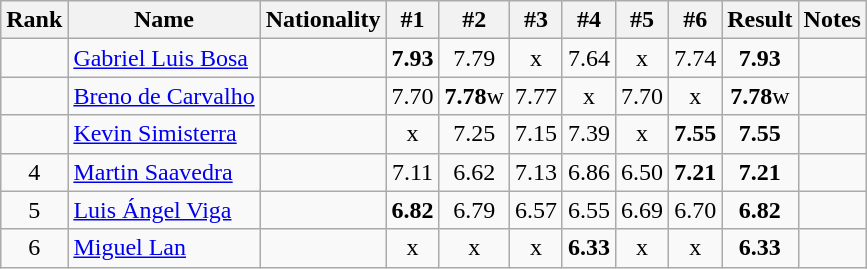<table class="wikitable sortable" style="text-align:center">
<tr>
<th>Rank</th>
<th>Name</th>
<th>Nationality</th>
<th>#1</th>
<th>#2</th>
<th>#3</th>
<th>#4</th>
<th>#5</th>
<th>#6</th>
<th>Result</th>
<th>Notes</th>
</tr>
<tr>
<td></td>
<td align=left><a href='#'>Gabriel Luis Bosa</a></td>
<td align=left></td>
<td><strong>7.93</strong></td>
<td>7.79</td>
<td>x</td>
<td>7.64</td>
<td>x</td>
<td>7.74</td>
<td><strong>7.93</strong></td>
<td></td>
</tr>
<tr>
<td></td>
<td align=left><a href='#'>Breno de Carvalho</a></td>
<td align=left></td>
<td>7.70</td>
<td><strong>7.78</strong>w</td>
<td>7.77</td>
<td>x</td>
<td>7.70</td>
<td>x</td>
<td><strong>7.78</strong>w</td>
<td></td>
</tr>
<tr>
<td></td>
<td align=left><a href='#'>Kevin Simisterra</a></td>
<td align=left></td>
<td>x</td>
<td>7.25</td>
<td>7.15</td>
<td>7.39</td>
<td>x</td>
<td><strong>7.55</strong></td>
<td><strong>7.55</strong></td>
<td></td>
</tr>
<tr>
<td>4</td>
<td align=left><a href='#'>Martin Saavedra</a></td>
<td align=left></td>
<td>7.11</td>
<td>6.62</td>
<td>7.13</td>
<td>6.86</td>
<td>6.50</td>
<td><strong>7.21</strong></td>
<td><strong>7.21</strong></td>
<td></td>
</tr>
<tr>
<td>5</td>
<td align=left><a href='#'>Luis Ángel Viga</a></td>
<td align=left></td>
<td><strong>6.82</strong></td>
<td>6.79</td>
<td>6.57</td>
<td>6.55</td>
<td>6.69</td>
<td>6.70</td>
<td><strong>6.82</strong></td>
<td></td>
</tr>
<tr>
<td>6</td>
<td align=left><a href='#'>Miguel Lan</a></td>
<td align=left></td>
<td>x</td>
<td>x</td>
<td>x</td>
<td><strong>6.33</strong></td>
<td>x</td>
<td>x</td>
<td><strong>6.33</strong></td>
<td></td>
</tr>
</table>
